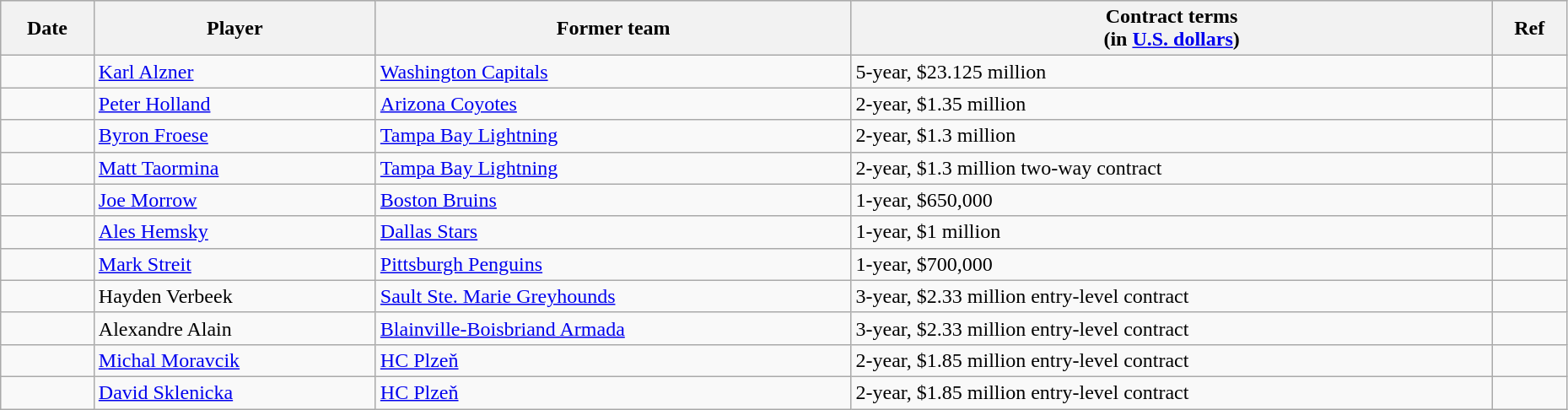<table class="wikitable" style="width:98%;">
<tr style="text-align:center; background:#ddd;">
<th>Date</th>
<th>Player</th>
<th>Former team</th>
<th>Contract terms<br>(in <a href='#'>U.S. dollars</a>)</th>
<th>Ref</th>
</tr>
<tr>
<td></td>
<td><a href='#'>Karl Alzner</a></td>
<td><a href='#'>Washington Capitals</a></td>
<td>5-year, $23.125 million</td>
<td></td>
</tr>
<tr>
<td></td>
<td><a href='#'>Peter Holland</a></td>
<td><a href='#'>Arizona Coyotes</a></td>
<td>2-year, $1.35 million</td>
<td></td>
</tr>
<tr>
<td></td>
<td><a href='#'>Byron Froese</a></td>
<td><a href='#'>Tampa Bay Lightning</a></td>
<td>2-year, $1.3 million</td>
<td></td>
</tr>
<tr>
<td></td>
<td><a href='#'>Matt Taormina</a></td>
<td><a href='#'>Tampa Bay Lightning</a></td>
<td>2-year, $1.3 million two-way contract</td>
<td></td>
</tr>
<tr>
<td></td>
<td><a href='#'>Joe Morrow</a></td>
<td><a href='#'>Boston Bruins</a></td>
<td>1-year, $650,000</td>
<td></td>
</tr>
<tr>
<td></td>
<td><a href='#'>Ales Hemsky</a></td>
<td><a href='#'>Dallas Stars</a></td>
<td>1-year, $1 million</td>
<td></td>
</tr>
<tr>
<td></td>
<td><a href='#'>Mark Streit</a></td>
<td><a href='#'>Pittsburgh Penguins</a></td>
<td>1-year, $700,000</td>
<td></td>
</tr>
<tr>
<td></td>
<td>Hayden Verbeek</td>
<td><a href='#'>Sault Ste. Marie Greyhounds</a></td>
<td>3-year, $2.33 million entry-level contract</td>
<td></td>
</tr>
<tr>
<td></td>
<td>Alexandre Alain</td>
<td><a href='#'>Blainville-Boisbriand Armada</a></td>
<td>3-year, $2.33 million entry-level contract</td>
<td></td>
</tr>
<tr>
<td></td>
<td><a href='#'>Michal Moravcik</a></td>
<td><a href='#'>HC Plzeň</a></td>
<td>2-year, $1.85 million entry-level contract</td>
<td></td>
</tr>
<tr>
<td></td>
<td><a href='#'>David Sklenicka</a></td>
<td><a href='#'>HC Plzeň</a></td>
<td>2-year, $1.85 million entry-level contract</td>
<td></td>
</tr>
</table>
